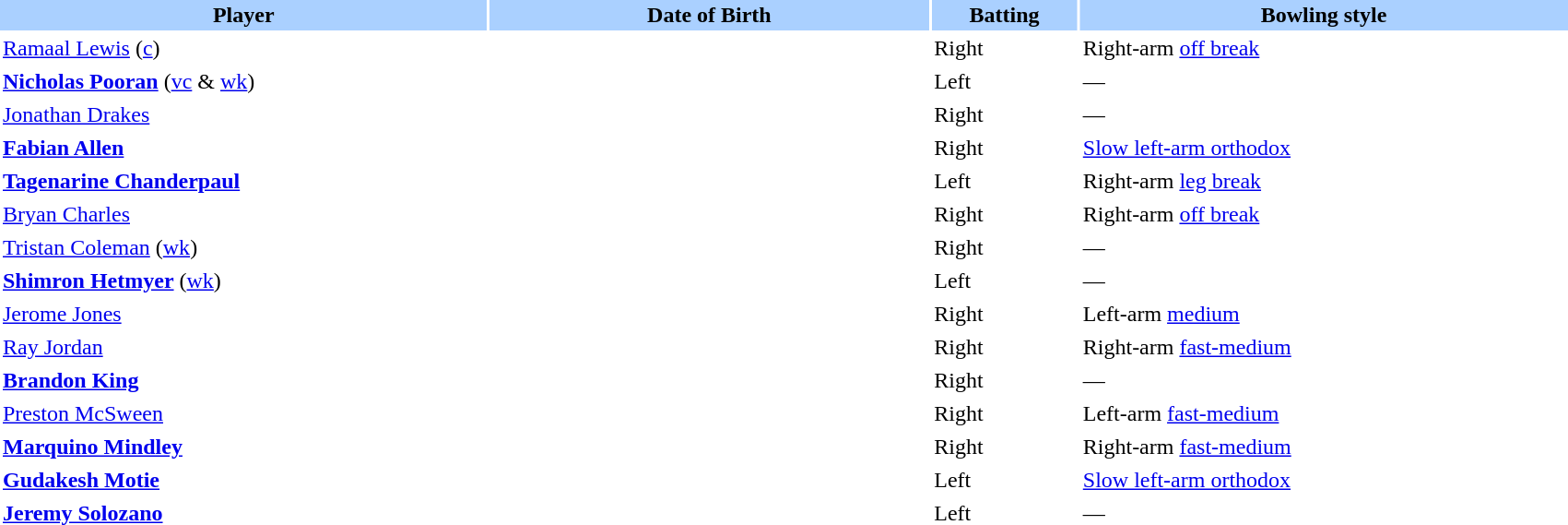<table border="0" cellspacing="2" cellpadding="2" style="width:90%;">
<tr style="background:#aad0ff;">
<th width=20%>Player</th>
<th width=18%>Date of Birth</th>
<th width=6%>Batting</th>
<th width=20%>Bowling style</th>
</tr>
<tr>
<td><a href='#'>Ramaal Lewis</a> (<a href='#'>c</a>)</td>
<td></td>
<td>Right</td>
<td>Right-arm <a href='#'>off break</a></td>
</tr>
<tr>
<td><strong><a href='#'>Nicholas Pooran</a></strong> (<a href='#'>vc</a> & <a href='#'>wk</a>)</td>
<td></td>
<td>Left</td>
<td>—</td>
</tr>
<tr>
<td><a href='#'>Jonathan Drakes</a></td>
<td></td>
<td>Right</td>
<td>—</td>
</tr>
<tr>
<td><strong><a href='#'>Fabian Allen</a></strong></td>
<td></td>
<td>Right</td>
<td><a href='#'>Slow left-arm orthodox</a></td>
</tr>
<tr>
<td><strong><a href='#'>Tagenarine Chanderpaul</a></strong></td>
<td></td>
<td>Left</td>
<td>Right-arm <a href='#'>leg break</a></td>
</tr>
<tr>
<td><a href='#'>Bryan Charles</a></td>
<td></td>
<td>Right</td>
<td>Right-arm <a href='#'>off break</a></td>
</tr>
<tr>
<td><a href='#'>Tristan Coleman</a> (<a href='#'>wk</a>)</td>
<td></td>
<td>Right</td>
<td>—</td>
</tr>
<tr>
<td><strong><a href='#'>Shimron Hetmyer</a></strong> (<a href='#'>wk</a>)</td>
<td></td>
<td>Left</td>
<td>—</td>
</tr>
<tr>
<td><a href='#'>Jerome Jones</a></td>
<td></td>
<td>Right</td>
<td>Left-arm <a href='#'>medium</a></td>
</tr>
<tr>
<td><a href='#'>Ray Jordan</a></td>
<td></td>
<td>Right</td>
<td>Right-arm <a href='#'>fast-medium</a></td>
</tr>
<tr>
<td><strong><a href='#'>Brandon King</a></strong></td>
<td></td>
<td>Right</td>
<td>—</td>
</tr>
<tr>
<td><a href='#'>Preston McSween</a></td>
<td></td>
<td>Right</td>
<td>Left-arm <a href='#'>fast-medium</a></td>
</tr>
<tr>
<td><strong><a href='#'>Marquino Mindley</a></strong></td>
<td></td>
<td>Right</td>
<td>Right-arm <a href='#'>fast-medium</a></td>
</tr>
<tr>
<td><strong><a href='#'>Gudakesh Motie</a></strong></td>
<td></td>
<td>Left</td>
<td><a href='#'>Slow left-arm orthodox</a></td>
</tr>
<tr>
<td><strong><a href='#'>Jeremy Solozano</a></strong></td>
<td></td>
<td>Left</td>
<td>—</td>
</tr>
</table>
